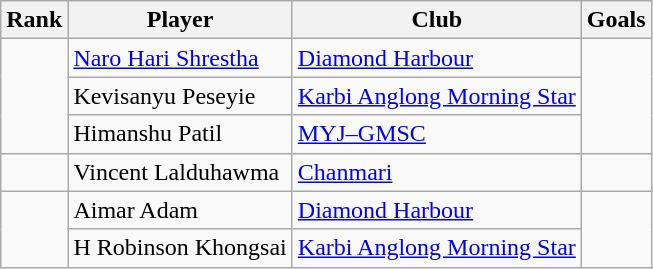<table class="wikitable" style="text-align:">
<tr>
<th>Rank</th>
<th>Player</th>
<th>Club</th>
<th>Goals</th>
</tr>
<tr>
<td rowspan="3"></td>
<td> <a href='#'>Naro Hari Shrestha</a></td>
<td><a href='#'>Diamond Harbour</a></td>
<td rowspan="3"></td>
</tr>
<tr>
<td> Kevisanyu Peseyie</td>
<td><a href='#'>Karbi Anglong Morning Star</a></td>
</tr>
<tr>
<td> Himanshu Patil</td>
<td><a href='#'>MYJ–GMSC</a></td>
</tr>
<tr>
<td></td>
<td> Vincent Lalduhawma</td>
<td><a href='#'>Chanmari</a></td>
<td></td>
</tr>
<tr>
<td rowspan="2"></td>
<td> Aimar Adam</td>
<td><a href='#'>Diamond Harbour</a></td>
<td rowspan="2"></td>
</tr>
<tr>
<td> H Robinson Khongsai</td>
<td><a href='#'>Karbi Anglong Morning Star</a></td>
</tr>
</table>
